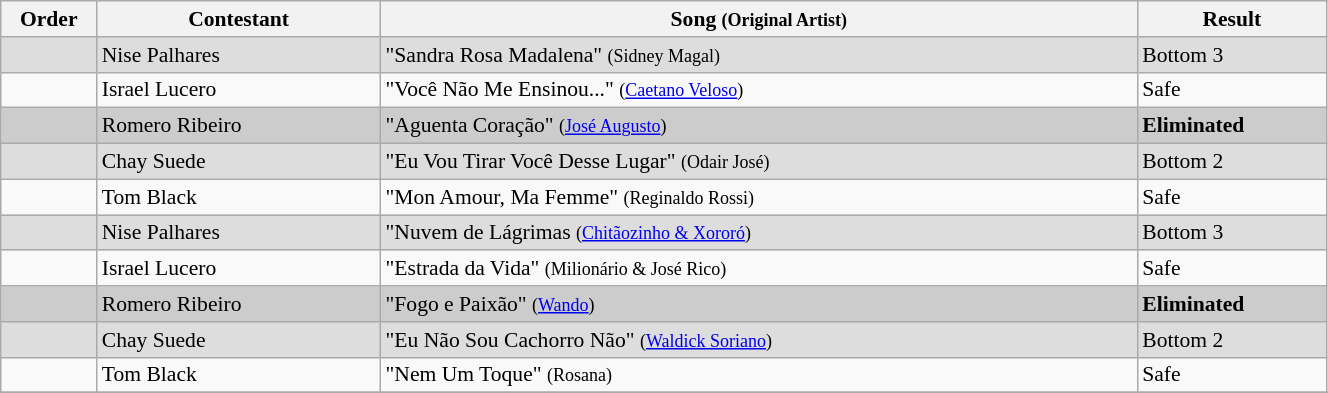<table class="wikitable" style="font-size:90%; width:70%; text-align: left;">
<tr>
<th width="05%">Order</th>
<th width="15%">Contestant</th>
<th width="40%">Song <small>(Original Artist)</small></th>
<th width="10%">Result</th>
</tr>
<tr>
<td bgcolor="DDDDDD"></td>
<td bgcolor="DDDDDD">Nise Palhares</td>
<td bgcolor="DDDDDD">"Sandra Rosa Madalena" <small>(Sidney Magal)</small></td>
<td bgcolor="DDDDDD">Bottom 3</td>
</tr>
<tr>
<td></td>
<td>Israel Lucero</td>
<td>"Você Não Me Ensinou..." <small>(<a href='#'>Caetano Veloso</a>)</small></td>
<td>Safe</td>
</tr>
<tr>
<td bgcolor="CCCCCC"></td>
<td bgcolor="CCCCCC">Romero Ribeiro</td>
<td bgcolor="CCCCCC">"Aguenta Coração" <small>(<a href='#'>José Augusto</a>)</small></td>
<td bgcolor="CCCCCC"><strong>Eliminated</strong></td>
</tr>
<tr>
<td bgcolor="DDDDDD"></td>
<td bgcolor="DDDDDD">Chay Suede</td>
<td bgcolor="DDDDDD">"Eu Vou Tirar Você Desse Lugar" <small>(Odair José)</small></td>
<td bgcolor="DDDDDD">Bottom 2</td>
</tr>
<tr>
<td></td>
<td>Tom Black</td>
<td>"Mon Amour, Ma Femme" <small>(Reginaldo Rossi)</small></td>
<td>Safe</td>
</tr>
<tr>
<td bgcolor="DDDDDD"></td>
<td bgcolor="DDDDDD">Nise Palhares</td>
<td bgcolor="DDDDDD">"Nuvem de Lágrimas <small>(<a href='#'>Chitãozinho & Xororó</a>)</small></td>
<td bgcolor="DDDDDD">Bottom 3</td>
</tr>
<tr>
<td></td>
<td>Israel Lucero</td>
<td>"Estrada da Vida" <small>(Milionário & José Rico)</small></td>
<td>Safe</td>
</tr>
<tr>
<td bgcolor="CCCCCC"></td>
<td bgcolor="CCCCCC">Romero Ribeiro</td>
<td bgcolor="CCCCCC">"Fogo e Paixão" <small>(<a href='#'>Wando</a>)</small></td>
<td bgcolor="CCCCCC"><strong>Eliminated</strong></td>
</tr>
<tr>
<td bgcolor="DDDDDD"></td>
<td bgcolor="DDDDDD">Chay Suede</td>
<td bgcolor="DDDDDD">"Eu Não Sou Cachorro Não" <small>(<a href='#'>Waldick Soriano</a>)</small></td>
<td bgcolor="DDDDDD">Bottom 2</td>
</tr>
<tr>
<td></td>
<td>Tom Black</td>
<td>"Nem Um Toque" <small>(Rosana)</small></td>
<td>Safe</td>
</tr>
<tr>
</tr>
</table>
